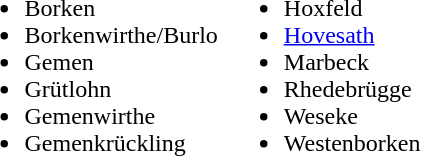<table>
<tr>
<td valign="top"><br><ul><li>Borken</li><li>Borkenwirthe/Burlo</li><li>Gemen</li><li>Grütlohn</li><li>Gemenwirthe</li><li>Gemenkrückling</li></ul></td>
<td valign="top"><br><ul><li>Hoxfeld</li><li><a href='#'>Hovesath</a></li><li>Marbeck</li><li>Rhedebrügge</li><li>Weseke</li><li>Westenborken</li></ul></td>
</tr>
</table>
